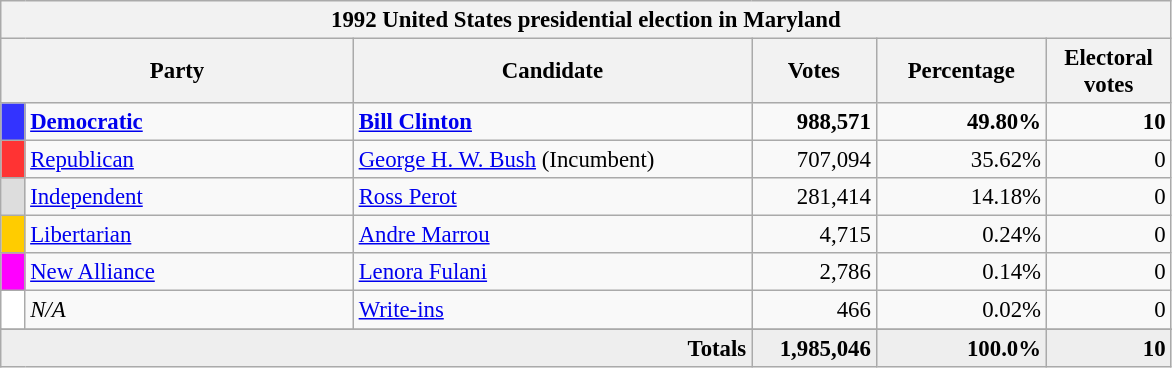<table class="wikitable" style="font-size: 95%;">
<tr>
<th colspan="6">1992 United States presidential election in Maryland</th>
</tr>
<tr>
<th colspan="2" style="width: 15em">Party</th>
<th style="width: 17em">Candidate</th>
<th style="width: 5em">Votes</th>
<th style="width: 7em">Percentage</th>
<th style="width: 5em">Electoral votes</th>
</tr>
<tr>
<th style="background-color:#3333FF; width: 3px"></th>
<td style="width: 130px"><strong><a href='#'>Democratic</a></strong></td>
<td><strong><a href='#'>Bill Clinton</a></strong></td>
<td align="right"><strong>988,571</strong></td>
<td align="right"><strong>49.80%</strong></td>
<td align="right"><strong>10</strong></td>
</tr>
<tr>
<th style="background-color:#FF3333; width: 3px"></th>
<td style="width: 130px"><a href='#'>Republican</a></td>
<td><a href='#'>George H. W. Bush</a> (Incumbent)</td>
<td align="right">707,094</td>
<td align="right">35.62%</td>
<td align="right">0</td>
</tr>
<tr>
<th style="background-color:#DDDDDD; width: 3px"></th>
<td style="width: 130px"><a href='#'>Independent</a></td>
<td><a href='#'>Ross Perot</a></td>
<td align="right">281,414</td>
<td align="right">14.18%</td>
<td align="right">0</td>
</tr>
<tr>
<th style="background-color:#FFCC00; width: 3px"></th>
<td style="width: 130px"><a href='#'>Libertarian</a></td>
<td><a href='#'>Andre Marrou</a></td>
<td align="right">4,715</td>
<td align="right">0.24%</td>
<td align="right">0</td>
</tr>
<tr>
<th style="background-color:#FF00FF; width: 3px"></th>
<td style="width: 130px"><a href='#'>New Alliance</a></td>
<td><a href='#'>Lenora Fulani</a></td>
<td align="right">2,786</td>
<td align="right">0.14%</td>
<td align="right">0</td>
</tr>
<tr>
<th style="background-color:#FFFFFF; width: 3px"></th>
<td style="width: 130px"><em>N/A</em></td>
<td><a href='#'>Write-ins</a></td>
<td align="right">466</td>
<td align="right">0.02%</td>
<td align="right">0</td>
</tr>
<tr>
</tr>
<tr bgcolor="#EEEEEE">
<td colspan="3" align="right"><strong>Totals</strong></td>
<td align="right"><strong>1,985,046</strong></td>
<td align="right"><strong>100.0%</strong></td>
<td align="right"><strong>10</strong></td>
</tr>
</table>
